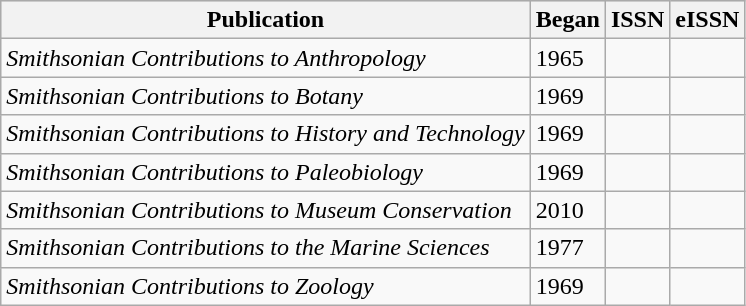<table class="wikitable sortable" style="border-collapse:collapse;">
<tr bgcolor=#dedede>
<th>Publication</th>
<th>Began</th>
<th>ISSN</th>
<th>eISSN</th>
</tr>
<tr>
<td><em>Smithsonian Contributions to Anthropology</em></td>
<td>1965</td>
<td></td>
<td></td>
</tr>
<tr>
<td><em>Smithsonian Contributions to Botany</em></td>
<td>1969</td>
<td></td>
<td></td>
</tr>
<tr>
<td><em>Smithsonian Contributions to History and Technology</em></td>
<td>1969</td>
<td></td>
<td></td>
</tr>
<tr>
<td><em>Smithsonian Contributions to Paleobiology</em></td>
<td>1969</td>
<td></td>
<td></td>
</tr>
<tr>
<td><em>Smithsonian Contributions to Museum Conservation</em></td>
<td>2010</td>
<td></td>
<td></td>
</tr>
<tr>
<td><em>Smithsonian Contributions to the Marine Sciences</em></td>
<td>1977</td>
<td></td>
<td></td>
</tr>
<tr>
<td><em>Smithsonian Contributions to Zoology</em></td>
<td>1969</td>
<td></td>
<td></td>
</tr>
</table>
